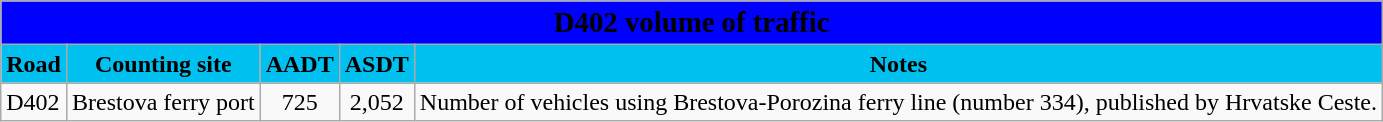<table class="wikitable">
<tr>
<td colspan=5 bgcolor=blue align=center style=margin-top:15><span><big><strong>D402 volume of traffic</strong></big></span></td>
</tr>
<tr>
<td align=center bgcolor=00c0f0><strong>Road</strong></td>
<td align=center bgcolor=00c0f0><strong>Counting site</strong></td>
<td align=center bgcolor=00c0f0><strong>AADT</strong></td>
<td align=center bgcolor=00c0f0><strong>ASDT</strong></td>
<td align=center bgcolor=00c0f0><strong>Notes</strong></td>
</tr>
<tr>
<td> D402</td>
<td>Brestova ferry port</td>
<td align=center>725</td>
<td align=center>2,052</td>
<td>Number of vehicles using Brestova-Porozina ferry line (number 334), published by Hrvatske Ceste.</td>
</tr>
</table>
